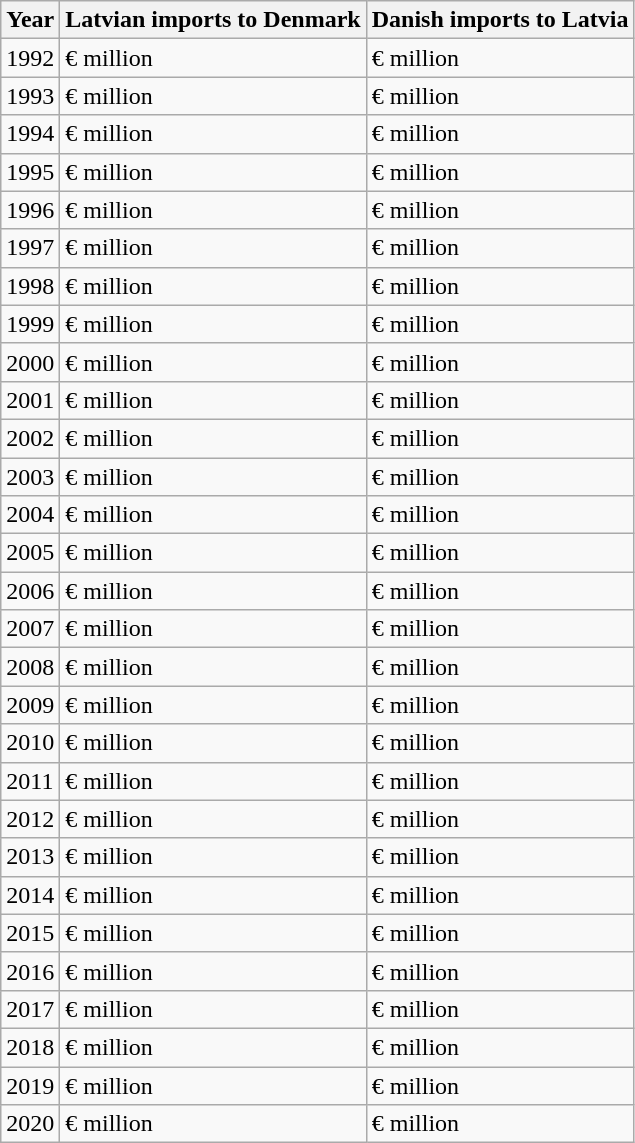<table class="wikitable">
<tr>
<th>Year</th>
<th>Latvian imports to Denmark</th>
<th>Danish imports to Latvia</th>
</tr>
<tr>
<td>1992</td>
<td>€ million</td>
<td>€ million</td>
</tr>
<tr>
<td>1993</td>
<td>€ million</td>
<td>€ million</td>
</tr>
<tr>
<td>1994</td>
<td>€ million</td>
<td>€ million</td>
</tr>
<tr>
<td>1995</td>
<td>€ million</td>
<td>€ million</td>
</tr>
<tr>
<td>1996</td>
<td>€ million</td>
<td>€ million</td>
</tr>
<tr>
<td>1997</td>
<td>€ million</td>
<td>€ million</td>
</tr>
<tr>
<td>1998</td>
<td>€ million</td>
<td>€ million</td>
</tr>
<tr>
<td>1999</td>
<td>€ million</td>
<td>€ million</td>
</tr>
<tr>
<td>2000</td>
<td>€ million</td>
<td>€ million</td>
</tr>
<tr>
<td>2001</td>
<td>€ million</td>
<td>€ million</td>
</tr>
<tr>
<td>2002</td>
<td>€ million</td>
<td>€ million</td>
</tr>
<tr>
<td>2003</td>
<td>€ million</td>
<td>€ million</td>
</tr>
<tr>
<td>2004</td>
<td>€ million</td>
<td>€ million</td>
</tr>
<tr>
<td>2005</td>
<td>€ million</td>
<td>€ million</td>
</tr>
<tr>
<td>2006</td>
<td>€ million</td>
<td>€ million</td>
</tr>
<tr>
<td>2007</td>
<td>€ million</td>
<td>€ million</td>
</tr>
<tr>
<td>2008</td>
<td>€ million</td>
<td>€ million</td>
</tr>
<tr>
<td>2009</td>
<td>€ million</td>
<td>€ million</td>
</tr>
<tr>
<td>2010</td>
<td>€ million</td>
<td>€ million</td>
</tr>
<tr>
<td>2011</td>
<td>€ million</td>
<td>€ million</td>
</tr>
<tr>
<td>2012</td>
<td>€ million</td>
<td>€ million</td>
</tr>
<tr>
<td>2013</td>
<td>€ million</td>
<td>€ million</td>
</tr>
<tr>
<td>2014</td>
<td>€ million</td>
<td>€ million</td>
</tr>
<tr>
<td>2015</td>
<td>€ million</td>
<td>€ million</td>
</tr>
<tr>
<td>2016</td>
<td>€ million</td>
<td>€ million</td>
</tr>
<tr>
<td>2017</td>
<td>€ million</td>
<td>€ million</td>
</tr>
<tr>
<td>2018</td>
<td>€ million</td>
<td>€ million</td>
</tr>
<tr>
<td>2019</td>
<td>€ million</td>
<td>€ million</td>
</tr>
<tr>
<td>2020</td>
<td>€ million</td>
<td>€ million</td>
</tr>
</table>
